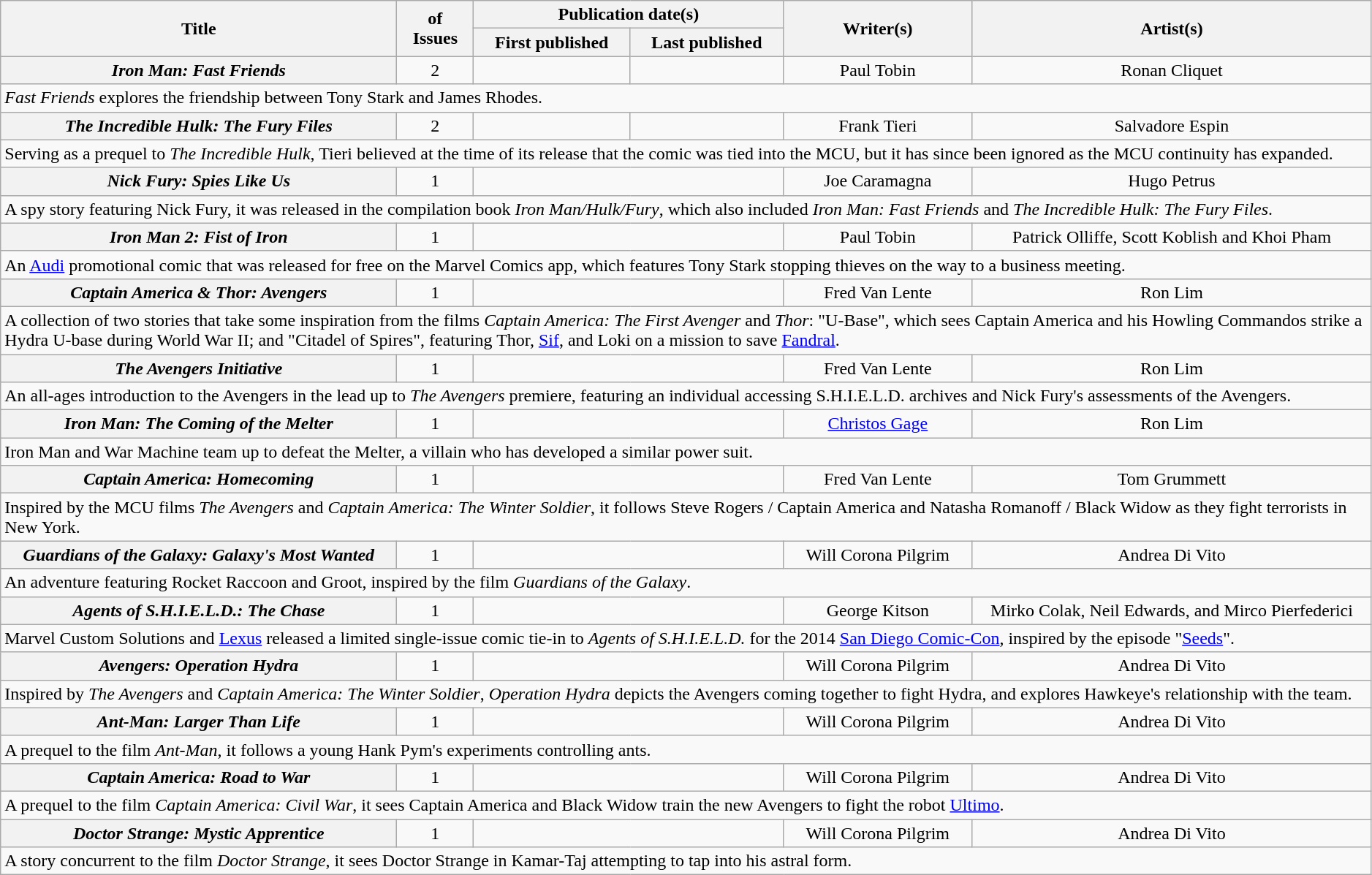<table class="wikitable plainrowheaders" style="text-align: center; width: 99%;">
<tr>
<th scope="col" rowspan="2">Title</th>
<th scope="col" rowspan="2"> of<br>Issues</th>
<th scope="col" colspan="2">Publication date(s)</th>
<th scope="col" rowspan="2">Writer(s)</th>
<th scope="col" rowspan="2">Artist(s)</th>
</tr>
<tr>
<th scope="col">First published</th>
<th scope="col">Last published</th>
</tr>
<tr>
<th scope="row" id="Iron Man: Fast Friends"><em>Iron Man: Fast Friends</em></th>
<td>2</td>
<td></td>
<td></td>
<td>Paul Tobin</td>
<td>Ronan Cliquet</td>
</tr>
<tr>
<td colspan="6" style="text-align: left;"><em>Fast Friends</em> explores the friendship between Tony Stark and James Rhodes.</td>
</tr>
<tr>
<th scope="row" id="The Incredible Hulk: The Fury Files"><em>The Incredible Hulk: The Fury Files</em></th>
<td>2</td>
<td></td>
<td></td>
<td>Frank Tieri</td>
<td>Salvadore Espin</td>
</tr>
<tr>
<td colspan="6" style="text-align: left;">Serving as a prequel to <em>The Incredible Hulk</em>, Tieri believed at the time of its release that the comic was tied into the MCU, but it has since been ignored as the MCU continuity has expanded.</td>
</tr>
<tr>
<th scope="row" id="Nick Fury: Spies Like Us"><em>Nick Fury: Spies Like Us</em></th>
<td>1</td>
<td colspan="2"></td>
<td>Joe Caramagna</td>
<td>Hugo Petrus</td>
</tr>
<tr>
<td colspan="6" style="text-align: left;">A spy story featuring Nick Fury, it was released in the compilation book <em>Iron Man/Hulk/Fury</em>, which also included <em>Iron Man: Fast Friends</em> and <em>The Incredible Hulk: The Fury Files</em>.</td>
</tr>
<tr>
<th scope="row" id="Iron Man 2: Fist of Iron"><em>Iron Man 2: Fist of Iron</em></th>
<td>1</td>
<td colspan="2"></td>
<td>Paul Tobin</td>
<td>Patrick Olliffe, Scott Koblish and Khoi Pham</td>
</tr>
<tr>
<td colspan="6" style="text-align: left;">An <a href='#'>Audi</a> promotional comic that was released for free on the Marvel Comics app, which features Tony Stark stopping thieves on the way to a business meeting.</td>
</tr>
<tr>
<th scope="row" id="Captain America and Thor: Avengers"><em>Captain America & Thor: Avengers</em></th>
<td>1</td>
<td colspan="2"></td>
<td>Fred Van Lente</td>
<td>Ron Lim</td>
</tr>
<tr>
<td colspan="6" style="text-align: left;">A collection of two stories that take some inspiration from the films <em>Captain America: The First Avenger</em> and <em>Thor</em>: "U-Base", which sees Captain America and his Howling Commandos strike a Hydra U-base during World War II; and "Citadel of Spires", featuring Thor, <a href='#'>Sif</a>, and Loki on a mission to save <a href='#'>Fandral</a>.</td>
</tr>
<tr>
<th scope="row" id="The Avengers Initiative"><em>The Avengers Initiative</em></th>
<td>1</td>
<td colspan="2"></td>
<td>Fred Van Lente</td>
<td>Ron Lim</td>
</tr>
<tr>
<td colspan="6" style="text-align: left;">An all-ages introduction to the Avengers in the lead up to <em>The Avengers</em> premiere, featuring an individual accessing S.H.I.E.L.D. archives and Nick Fury's assessments of the Avengers.</td>
</tr>
<tr>
<th scope="row" id="Iron Man: The Coming of the Melter"><em>Iron Man: The Coming of the Melter</em></th>
<td>1</td>
<td colspan="2"></td>
<td><a href='#'>Christos Gage</a></td>
<td>Ron Lim</td>
</tr>
<tr>
<td colspan="6" style="text-align: left;">Iron Man and War Machine team up to defeat the Melter, a villain who has developed a similar power suit.</td>
</tr>
<tr>
<th scope="row" id="Captain America: Homecoming"><em>Captain America: Homecoming</em></th>
<td>1</td>
<td colspan="2"></td>
<td>Fred Van Lente</td>
<td>Tom Grummett</td>
</tr>
<tr>
<td colspan="6" style="text-align: left;">Inspired by the MCU films <em>The Avengers</em> and <em>Captain America: The Winter Soldier</em>, it follows Steve Rogers / Captain America and Natasha Romanoff / Black Widow as they fight terrorists in New York.</td>
</tr>
<tr>
<th scope="row" id="Guardians of the Galaxy: Galaxys Most Wanted"><em>Guardians of the Galaxy: Galaxy's Most Wanted</em></th>
<td>1</td>
<td colspan="2"></td>
<td>Will Corona Pilgrim</td>
<td>Andrea Di Vito</td>
</tr>
<tr>
<td colspan="6" style="text-align: left;">An adventure featuring Rocket Raccoon and Groot, inspired by the film <em>Guardians of the Galaxy</em>.</td>
</tr>
<tr>
<th scope="row" id="Agents of S.H.I.E.L.D.: The Chase"><em>Agents of S.H.I.E.L.D.: The Chase</em></th>
<td>1</td>
<td colspan="2"></td>
<td>George Kitson</td>
<td>Mirko Colak, Neil Edwards, and Mirco Pierfederici</td>
</tr>
<tr>
<td colspan="6" style="text-align: left;">Marvel Custom Solutions and <a href='#'>Lexus</a> released a limited single-issue comic tie-in to <em>Agents of S.H.I.E.L.D.</em> for the 2014 <a href='#'>San Diego Comic-Con</a>, inspired by the episode "<a href='#'>Seeds</a>".</td>
</tr>
<tr>
<th scope="row" id="Avengers: Operation Hydra"><em>Avengers: Operation Hydra</em></th>
<td>1</td>
<td colspan="2"></td>
<td>Will Corona Pilgrim</td>
<td>Andrea Di Vito</td>
</tr>
<tr>
<td colspan="6" style="text-align: left;">Inspired by <em>The Avengers</em> and <em>Captain America: The Winter Soldier</em>, <em>Operation Hydra</em> depicts the Avengers coming together to fight Hydra, and explores Hawkeye's relationship with the team.</td>
</tr>
<tr>
<th scope="row" id="Ant-Man: Larger Than Life"><em>Ant-Man: Larger Than Life</em></th>
<td>1</td>
<td colspan="2"></td>
<td>Will Corona Pilgrim</td>
<td>Andrea Di Vito</td>
</tr>
<tr>
<td colspan="6" style="text-align: left;">A prequel to the film <em>Ant-Man</em>, it follows a young Hank Pym's experiments controlling ants.</td>
</tr>
<tr>
<th scope="row" id="Captain America: Road to War"><em>Captain America: Road to War</em></th>
<td>1</td>
<td colspan="2"></td>
<td>Will Corona Pilgrim</td>
<td>Andrea Di Vito</td>
</tr>
<tr>
<td colspan="6" style="text-align:left">A prequel to the film <em>Captain America: Civil War</em>, it sees Captain America and Black Widow train the new Avengers to fight the robot <a href='#'>Ultimo</a>.</td>
</tr>
<tr>
<th scope="row" id="Doctor Strange: Mystic Apprentice"><em>Doctor Strange: Mystic Apprentice</em></th>
<td>1</td>
<td colspan="2"></td>
<td>Will Corona Pilgrim</td>
<td>Andrea Di Vito</td>
</tr>
<tr>
<td colspan="6" style="text-align: left;">A story concurrent to the film <em>Doctor Strange</em>, it sees Doctor Strange in Kamar-Taj attempting to tap into his astral form.</td>
</tr>
</table>
